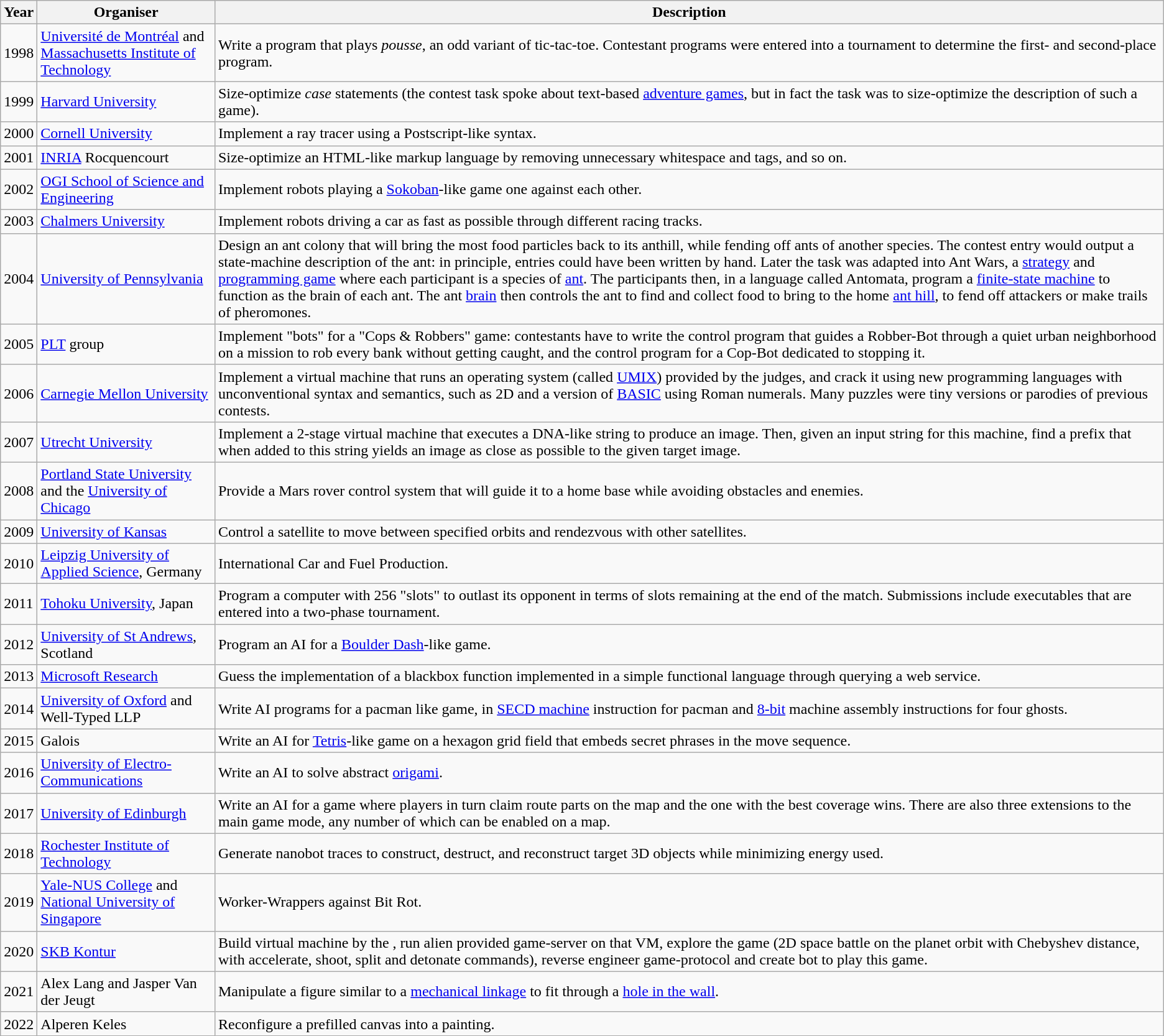<table class="wikitable">
<tr>
<th>Year</th>
<th>Organiser</th>
<th>Description</th>
</tr>
<tr>
<td>1998</td>
<td><a href='#'>Université de Montréal</a> and <a href='#'>Massachusetts Institute of Technology</a></td>
<td>Write a program that plays <em>pousse</em>, an odd variant of tic-tac-toe. Contestant programs were entered into a tournament to determine the first- and second-place program.</td>
</tr>
<tr>
<td>1999</td>
<td><a href='#'>Harvard University</a></td>
<td>Size-optimize <em>case</em> statements (the contest task spoke about text-based <a href='#'>adventure games</a>, but in fact the task was to size-optimize the description of such a game).</td>
</tr>
<tr>
<td>2000</td>
<td><a href='#'>Cornell University</a></td>
<td>Implement a ray tracer using a Postscript-like syntax.</td>
</tr>
<tr>
<td>2001</td>
<td><a href='#'>INRIA</a> Rocquencourt</td>
<td>Size-optimize an HTML-like markup language by removing unnecessary whitespace and tags, and so on.</td>
</tr>
<tr>
<td>2002</td>
<td><a href='#'>OGI School of Science and Engineering</a></td>
<td>Implement robots playing a <a href='#'>Sokoban</a>-like game one against each other.</td>
</tr>
<tr>
<td>2003</td>
<td><a href='#'>Chalmers University</a></td>
<td>Implement robots driving a car as fast as possible through different racing tracks.</td>
</tr>
<tr>
<td>2004</td>
<td><a href='#'>University of Pennsylvania</a></td>
<td>Design an ant colony that will bring the most food particles back to its anthill, while fending off ants of another species.  The contest entry would output a state-machine description of the ant: in principle, entries could have been written by hand. Later the task was adapted into Ant Wars, a <a href='#'>strategy</a> and <a href='#'>programming game</a> where each participant is a species of <a href='#'>ant</a>. The participants then, in a language called Antomata, program a <a href='#'>finite-state machine</a> to function as the brain of each ant. The ant <a href='#'>brain</a> then controls the ant to find and collect food to bring to the home <a href='#'>ant hill</a>, to fend off attackers or make trails of pheromones.</td>
</tr>
<tr>
<td>2005</td>
<td><a href='#'>PLT</a> group</td>
<td>Implement "bots" for a "Cops & Robbers" game: contestants have to write the control program that guides a Robber-Bot through a quiet urban neighborhood on a mission to rob every bank without getting caught, and the control program for a Cop-Bot dedicated to stopping it.</td>
</tr>
<tr>
<td>2006</td>
<td><a href='#'>Carnegie Mellon University</a></td>
<td>Implement a virtual machine that runs an operating system (called <a href='#'>UMIX</a>) provided by the judges, and crack it using new programming languages with unconventional syntax and semantics, such as 2D and a version of <a href='#'>BASIC</a> using Roman numerals. Many puzzles were tiny versions or parodies of previous contests.</td>
</tr>
<tr>
<td>2007</td>
<td><a href='#'>Utrecht University</a></td>
<td>Implement a 2-stage virtual machine that executes a DNA-like string to produce an image.  Then, given an input string for this machine, find a prefix that when added to this string yields an image as close as possible to the given target image.</td>
</tr>
<tr>
<td>2008</td>
<td><a href='#'>Portland State University</a> and the <a href='#'>University of Chicago</a></td>
<td>Provide a Mars rover control system that will guide it to a home base while avoiding obstacles and enemies.</td>
</tr>
<tr>
<td>2009</td>
<td><a href='#'>University of Kansas</a></td>
<td>Control a satellite to move between specified orbits and rendezvous with other satellites.</td>
</tr>
<tr>
<td>2010</td>
<td><a href='#'>Leipzig University of Applied Science</a>, Germany</td>
<td>International Car and Fuel Production.</td>
</tr>
<tr>
<td>2011</td>
<td><a href='#'>Tohoku University</a>, Japan</td>
<td>Program a computer with 256 "slots" to outlast its opponent in terms of slots remaining at the end of the match.  Submissions include executables that are entered into a two-phase tournament.</td>
</tr>
<tr>
<td>2012</td>
<td><a href='#'>University of St Andrews</a>, Scotland</td>
<td>Program an AI for a <a href='#'>Boulder Dash</a>-like game.</td>
</tr>
<tr>
<td>2013</td>
<td><a href='#'>Microsoft Research</a></td>
<td>Guess the implementation of a blackbox function implemented in a simple functional language through querying a web service.</td>
</tr>
<tr>
<td>2014</td>
<td><a href='#'>University of Oxford</a> and Well-Typed LLP</td>
<td>Write AI programs for a pacman like game, in <a href='#'>SECD machine</a> instruction for pacman and <a href='#'>8-bit</a> machine assembly instructions for four ghosts.</td>
</tr>
<tr>
<td>2015</td>
<td>Galois</td>
<td>Write an AI for <a href='#'>Tetris</a>-like game on a hexagon grid field that embeds secret phrases in the move sequence.</td>
</tr>
<tr>
<td>2016</td>
<td><a href='#'>University of Electro-Communications</a></td>
<td>Write an AI to solve abstract <a href='#'>origami</a>.</td>
</tr>
<tr>
<td>2017</td>
<td><a href='#'>University of Edinburgh</a></td>
<td>Write an AI for a game where players in turn claim route parts on the map and the one with the best coverage wins. There are also three extensions to the main game mode, any number of which can be enabled on a map.</td>
</tr>
<tr>
<td>2018</td>
<td><a href='#'>Rochester Institute of Technology</a></td>
<td>Generate nanobot traces to construct, destruct, and reconstruct target 3D objects while minimizing energy used.</td>
</tr>
<tr>
<td>2019</td>
<td><a href='#'>Yale-NUS College</a> and <a href='#'>National University of Singapore</a></td>
<td>Worker-Wrappers against Bit Rot.</td>
</tr>
<tr>
<td>2020</td>
<td><a href='#'>SKB Kontur</a></td>
<td>Build virtual machine by the , run alien provided game-server on that VM, explore the game (2D space battle on the planet orbit with Chebyshev distance, with accelerate, shoot, split and detonate commands), reverse engineer game-protocol and create bot to play this game.</td>
</tr>
<tr>
<td>2021</td>
<td>Alex Lang and Jasper Van der Jeugt</td>
<td>Manipulate a figure similar to a <a href='#'>mechanical linkage</a> to fit through a <a href='#'>hole in the wall</a>.</td>
</tr>
<tr>
<td>2022</td>
<td>Alperen Keles</td>
<td>Reconfigure a prefilled canvas into a painting.</td>
</tr>
</table>
